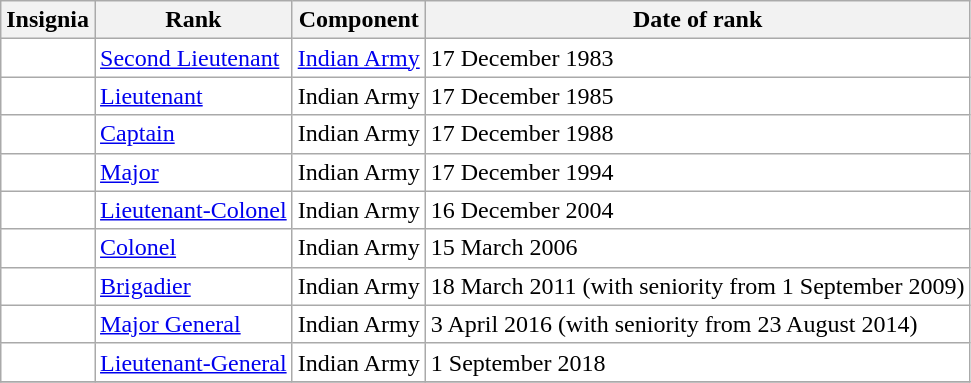<table class="wikitable" style="background:white">
<tr>
<th>Insignia</th>
<th>Rank</th>
<th>Component</th>
<th>Date of rank</th>
</tr>
<tr>
<td align="center"></td>
<td><a href='#'>Second Lieutenant</a></td>
<td><a href='#'>Indian Army</a></td>
<td>17 December 1983</td>
</tr>
<tr>
<td align="center"></td>
<td><a href='#'>Lieutenant</a></td>
<td>Indian Army</td>
<td>17 December 1985</td>
</tr>
<tr>
<td align="center"></td>
<td><a href='#'>Captain</a></td>
<td>Indian Army</td>
<td>17 December 1988</td>
</tr>
<tr>
<td align="center"></td>
<td><a href='#'>Major</a></td>
<td>Indian Army</td>
<td>17 December 1994</td>
</tr>
<tr>
<td align="center"></td>
<td><a href='#'>Lieutenant-Colonel</a></td>
<td>Indian Army</td>
<td>16 December 2004</td>
</tr>
<tr>
<td align="center"></td>
<td><a href='#'>Colonel</a></td>
<td>Indian Army</td>
<td>15 March 2006</td>
</tr>
<tr>
<td align="center"></td>
<td><a href='#'>Brigadier</a></td>
<td>Indian Army</td>
<td>18 March 2011 (with seniority from 1 September 2009)</td>
</tr>
<tr>
<td align="center"></td>
<td><a href='#'>Major General</a></td>
<td>Indian Army</td>
<td>3 April 2016 (with seniority from 23 August 2014)</td>
</tr>
<tr>
<td align="center"></td>
<td><a href='#'>Lieutenant-General</a></td>
<td>Indian Army</td>
<td>1 September 2018</td>
</tr>
<tr>
</tr>
</table>
